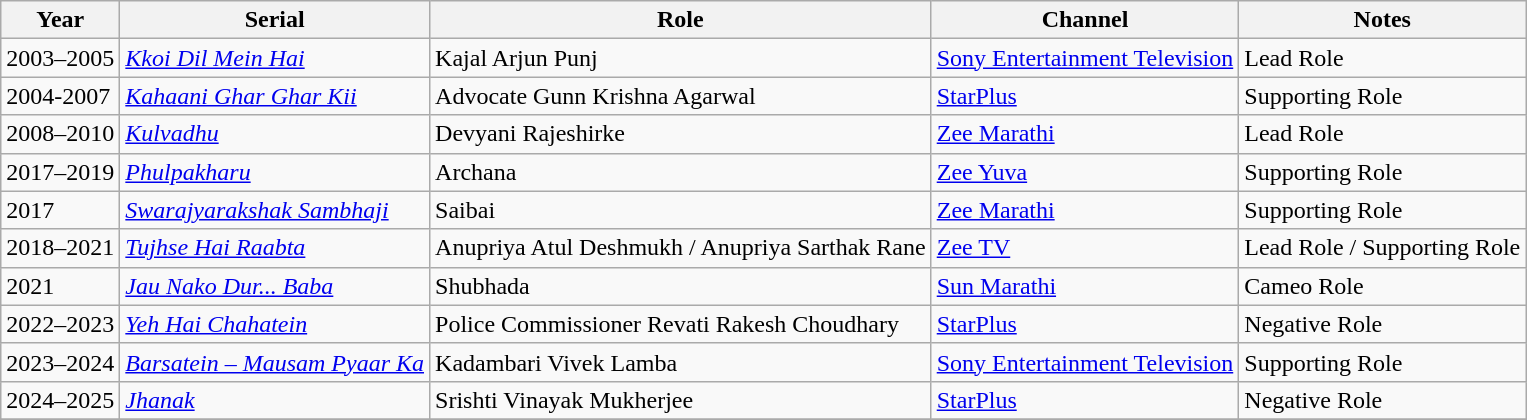<table class="wikitable sortable">
<tr>
<th>Year</th>
<th>Serial</th>
<th>Role</th>
<th>Channel</th>
<th>Notes</th>
</tr>
<tr>
<td>2003–2005</td>
<td><em><a href='#'>Kkoi Dil Mein Hai</a></em></td>
<td>Kajal Arjun Punj</td>
<td><a href='#'>Sony Entertainment Television</a></td>
<td>Lead Role</td>
</tr>
<tr>
<td>2004-2007</td>
<td><em><a href='#'>Kahaani Ghar Ghar Kii</a></em></td>
<td>Advocate Gunn Krishna Agarwal</td>
<td><a href='#'>StarPlus</a></td>
<td>Supporting Role</td>
</tr>
<tr>
<td>2008–2010</td>
<td><em><a href='#'>Kulvadhu</a></em></td>
<td>Devyani Rajeshirke</td>
<td><a href='#'>Zee Marathi</a></td>
<td>Lead Role</td>
</tr>
<tr>
<td>2017–2019</td>
<td><em><a href='#'>Phulpakharu</a></em></td>
<td>Archana</td>
<td><a href='#'>Zee Yuva</a></td>
<td>Supporting Role</td>
</tr>
<tr>
<td>2017</td>
<td><em><a href='#'>Swarajyarakshak Sambhaji</a></em></td>
<td>Saibai</td>
<td><a href='#'>Zee Marathi</a></td>
<td>Supporting Role</td>
</tr>
<tr>
<td>2018–2021</td>
<td><em><a href='#'>Tujhse Hai Raabta</a></em></td>
<td>Anupriya Atul Deshmukh / Anupriya Sarthak Rane</td>
<td><a href='#'>Zee TV</a></td>
<td>Lead Role / Supporting Role</td>
</tr>
<tr>
<td>2021</td>
<td><em><a href='#'>Jau Nako Dur... Baba</a></em></td>
<td>Shubhada</td>
<td><a href='#'>Sun Marathi</a></td>
<td>Cameo Role</td>
</tr>
<tr>
<td>2022–2023</td>
<td><em><a href='#'>Yeh Hai Chahatein</a></em></td>
<td>Police Commissioner Revati Rakesh Choudhary</td>
<td><a href='#'>StarPlus</a></td>
<td>Negative Role</td>
</tr>
<tr>
<td>2023–2024</td>
<td><em><a href='#'>Barsatein – Mausam Pyaar Ka</a></em></td>
<td>Kadambari Vivek Lamba</td>
<td><a href='#'>Sony Entertainment Television</a></td>
<td>Supporting Role</td>
</tr>
<tr>
<td>2024–2025</td>
<td><em><a href='#'>Jhanak</a></em></td>
<td>Srishti Vinayak Mukherjee</td>
<td><a href='#'>StarPlus</a></td>
<td>Negative Role</td>
</tr>
<tr>
</tr>
</table>
